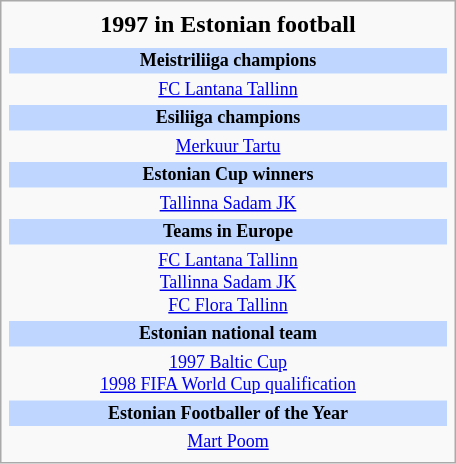<table class="infobox football" style="width: 19em; text-align: center;">
<tr>
<th colspan=3 style="font-size: 16px;">1997 in Estonian football</th>
</tr>
<tr>
<td colspan=3 style="font-size: 12px; line-height: 14px;"><span></span></td>
</tr>
<tr>
<td colspan=3 style="font-size: 12px; background: #BFD7FF;"><strong>Meistriliiga champions</strong></td>
</tr>
<tr>
<td colspan=3 style="font-size: 12px;"><a href='#'>FC Lantana Tallinn</a></td>
</tr>
<tr>
<td colspan=3 style="font-size: 12px; background: #BFD7FF;"><strong>Esiliiga champions</strong></td>
</tr>
<tr>
<td colspan=3 style="font-size: 12px;"><a href='#'>Merkuur Tartu</a></td>
</tr>
<tr>
<td colspan=3 style="font-size: 12px; background: #BFD7FF;"><strong>Estonian Cup winners</strong></td>
</tr>
<tr>
<td colspan=3 style="font-size: 12px;"><a href='#'>Tallinna Sadam JK</a></td>
</tr>
<tr>
<td colspan=3 style="font-size: 12px; background: #BFD7FF;"><strong>Teams in Europe</strong></td>
</tr>
<tr>
<td colspan=3 style="font-size: 12px;"><a href='#'>FC Lantana Tallinn</a><br><a href='#'>Tallinna Sadam JK</a><br><a href='#'>FC Flora Tallinn</a></td>
</tr>
<tr>
<td colspan=3 style="font-size: 12px; background: #BFD7FF;"><strong>Estonian national team</strong></td>
</tr>
<tr>
<td colspan=3 style="font-size: 12px;"><a href='#'>1997 Baltic Cup</a><br><a href='#'>1998 FIFA World Cup qualification</a></td>
</tr>
<tr>
<td colspan=3 style="font-size: 12px; background: #BFD7FF;"><strong>Estonian Footballer of the Year</strong></td>
</tr>
<tr>
<td colspan=3 style="font-size: 12px;"><a href='#'>Mart Poom</a></td>
</tr>
</table>
